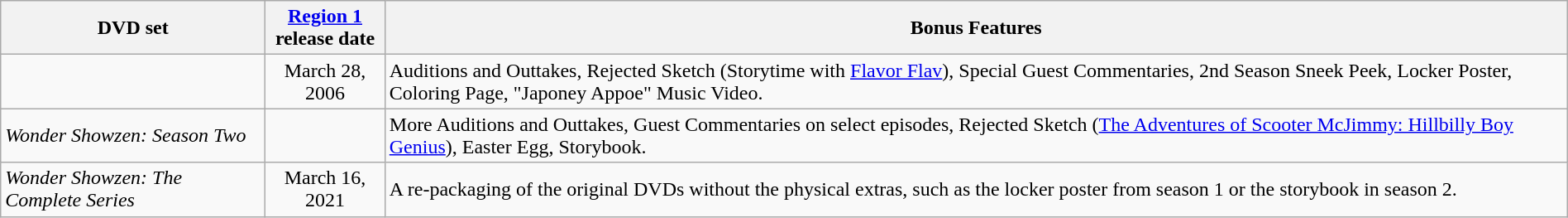<table class="wikitable" style="width:100%">
<tr>
<th>DVD set</th>
<th><a href='#'>Region 1</a><br> release date</th>
<th>Bonus Features</th>
</tr>
<tr>
<td></td>
<td align="center">March 28, 2006</td>
<td>Auditions and Outtakes, Rejected Sketch (Storytime with <a href='#'>Flavor Flav</a>), Special Guest Commentaries, 2nd Season Sneek Peek, Locker Poster, Coloring Page, "Japoney Appoe"  Music Video.</td>
</tr>
<tr>
<td><em>Wonder Showzen: Season Two</em></td>
<td align="center"></td>
<td>More Auditions and Outtakes, Guest Commentaries on select episodes, Rejected Sketch (<a href='#'>The Adventures of Scooter McJimmy: Hillbilly Boy Genius</a>), Easter Egg, Storybook.</td>
</tr>
<tr>
<td><em>Wonder Showzen: The Complete Series</em></td>
<td align="center">March 16, 2021</td>
<td>A re-packaging of the original DVDs without the physical extras, such as the locker poster from season 1 or the storybook in season 2.</td>
</tr>
</table>
